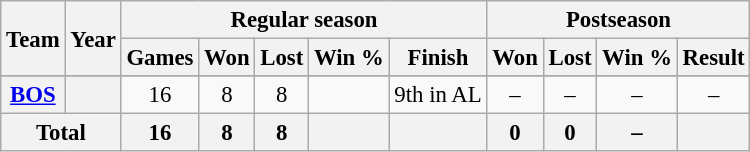<table class="wikitable" style="font-size: 95%; text-align:center;">
<tr>
<th rowspan="2">Team</th>
<th rowspan="2">Year</th>
<th colspan="5">Regular season</th>
<th colspan="4">Postseason</th>
</tr>
<tr>
<th>Games</th>
<th>Won</th>
<th>Lost</th>
<th>Win %</th>
<th>Finish</th>
<th>Won</th>
<th>Lost</th>
<th>Win %</th>
<th>Result</th>
</tr>
<tr>
</tr>
<tr>
<th><a href='#'>BOS</a></th>
<th></th>
<td>16</td>
<td>8</td>
<td>8</td>
<td></td>
<td>9th in AL</td>
<td>–</td>
<td>–</td>
<td>–</td>
<td>–</td>
</tr>
<tr>
<th colspan="2">Total</th>
<th>16</th>
<th>8</th>
<th>8</th>
<th></th>
<th></th>
<th>0</th>
<th>0</th>
<th>–</th>
<th></th>
</tr>
</table>
